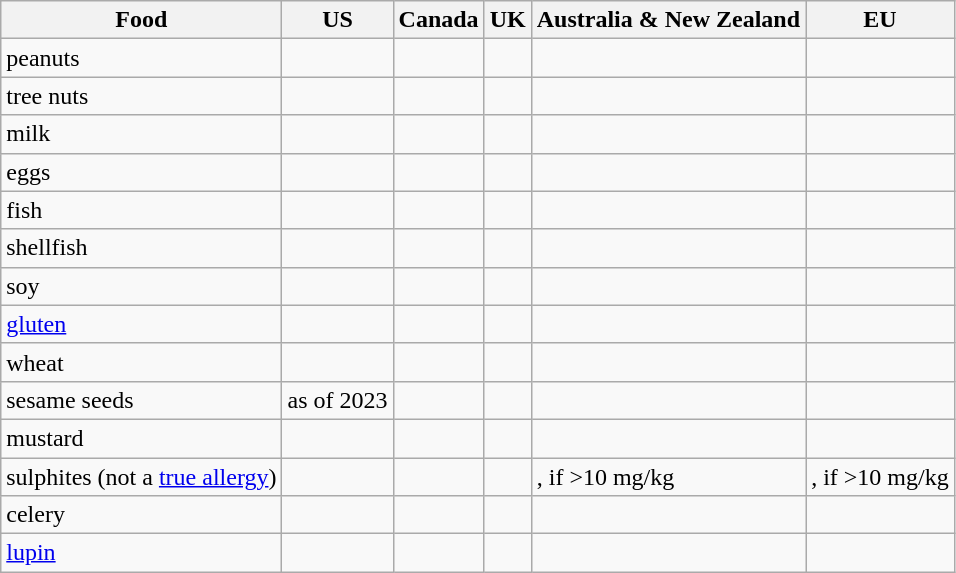<table class="wikitable">
<tr>
<th>Food</th>
<th>US</th>
<th>Canada</th>
<th>UK</th>
<th>Australia & New Zealand</th>
<th>EU</th>
</tr>
<tr>
<td>peanuts</td>
<td></td>
<td></td>
<td></td>
<td></td>
<td></td>
</tr>
<tr>
<td>tree nuts</td>
<td></td>
<td></td>
<td></td>
<td></td>
<td></td>
</tr>
<tr>
<td>milk</td>
<td></td>
<td></td>
<td></td>
<td></td>
<td></td>
</tr>
<tr>
<td>eggs</td>
<td></td>
<td></td>
<td></td>
<td></td>
<td></td>
</tr>
<tr>
<td>fish</td>
<td></td>
<td></td>
<td></td>
<td></td>
<td></td>
</tr>
<tr>
<td>shellfish</td>
<td></td>
<td></td>
<td></td>
<td></td>
<td></td>
</tr>
<tr>
<td>soy</td>
<td></td>
<td></td>
<td></td>
<td></td>
<td></td>
</tr>
<tr>
<td><a href='#'>gluten</a></td>
<td></td>
<td></td>
<td></td>
<td></td>
<td></td>
</tr>
<tr>
<td>wheat</td>
<td></td>
<td></td>
<td></td>
<td></td>
<td></td>
</tr>
<tr>
<td>sesame seeds</td>
<td> as of 2023</td>
<td></td>
<td></td>
<td></td>
<td></td>
</tr>
<tr>
<td>mustard</td>
<td></td>
<td></td>
<td></td>
<td></td>
<td></td>
</tr>
<tr>
<td>sulphites (not a <a href='#'>true allergy</a>)</td>
<td></td>
<td></td>
<td></td>
<td>, if >10 mg/kg</td>
<td>, if >10 mg/kg</td>
</tr>
<tr>
<td>celery</td>
<td></td>
<td></td>
<td></td>
<td></td>
<td></td>
</tr>
<tr>
<td><a href='#'>lupin</a></td>
<td></td>
<td></td>
<td></td>
<td></td>
<td></td>
</tr>
</table>
